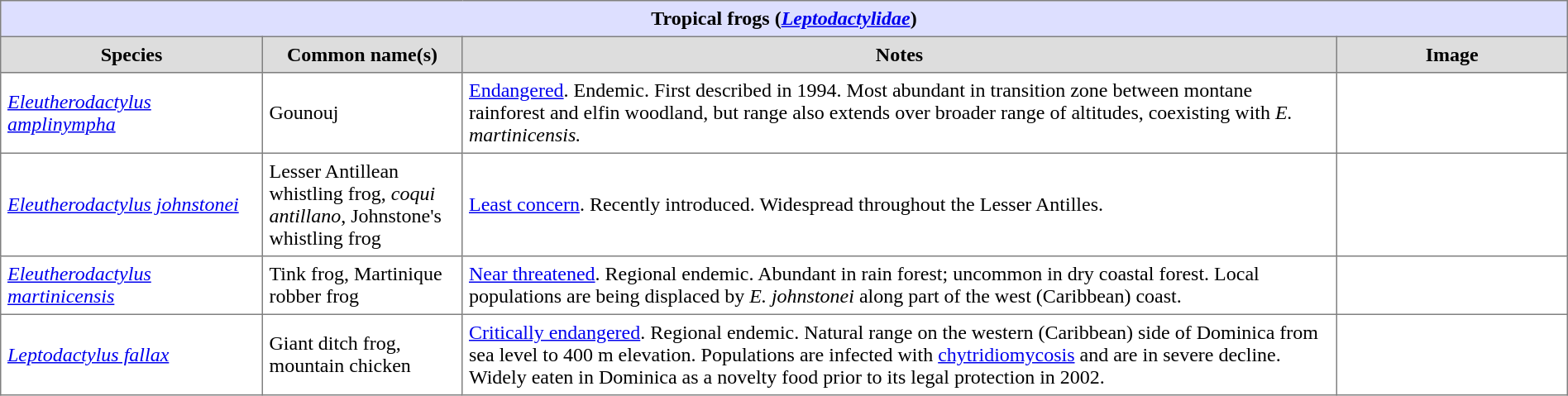<table border=1 style="border-collapse:collapse;" cellpadding=5>
<tr>
<th colspan=4 bgcolor=#DDDFFF>Tropical frogs (<em><a href='#'>Leptodactylidae</a></em>)</th>
</tr>
<tr bgcolor=#DDDDDD align=center>
<th width=200px>Species</th>
<th width=150px>Common name(s)</th>
<th>Notes</th>
<th width=175px>Image</th>
</tr>
<tr>
<td><em><a href='#'>Eleutherodactylus amplinympha</a></em></td>
<td>Gounouj</td>
<td><a href='#'>Endangered</a>.  Endemic.  First described in 1994.  Most abundant in transition zone between montane rainforest and elfin woodland, but range also extends over broader range of altitudes, coexisting with <em>E. martinicensis.</em></td>
<td></td>
</tr>
<tr>
<td><em><a href='#'>Eleutherodactylus johnstonei</a></em></td>
<td>Lesser Antillean whistling frog, <em>coqui antillano</em>, Johnstone's whistling frog</td>
<td><a href='#'>Least concern</a>.  Recently introduced.  Widespread throughout the Lesser Antilles.</td>
<td></td>
</tr>
<tr>
<td><em><a href='#'>Eleutherodactylus martinicensis</a></em></td>
<td>Tink frog, Martinique robber frog</td>
<td><a href='#'>Near threatened</a>.  Regional endemic.  Abundant in rain forest; uncommon in dry coastal forest.  Local populations are being displaced by <em>E. johnstonei</em> along part of the west (Caribbean) coast.</td>
<td></td>
</tr>
<tr>
<td><em><a href='#'>Leptodactylus fallax</a></em></td>
<td>Giant ditch frog, mountain chicken</td>
<td><a href='#'>Critically endangered</a>.  Regional endemic.  Natural range on the western (Caribbean) side of Dominica from sea level to 400 m elevation.  Populations are infected with <a href='#'>chytridiomycosis</a> and are in severe decline.  Widely eaten in Dominica as a novelty food prior to its legal protection in 2002.</td>
<td></td>
</tr>
</table>
